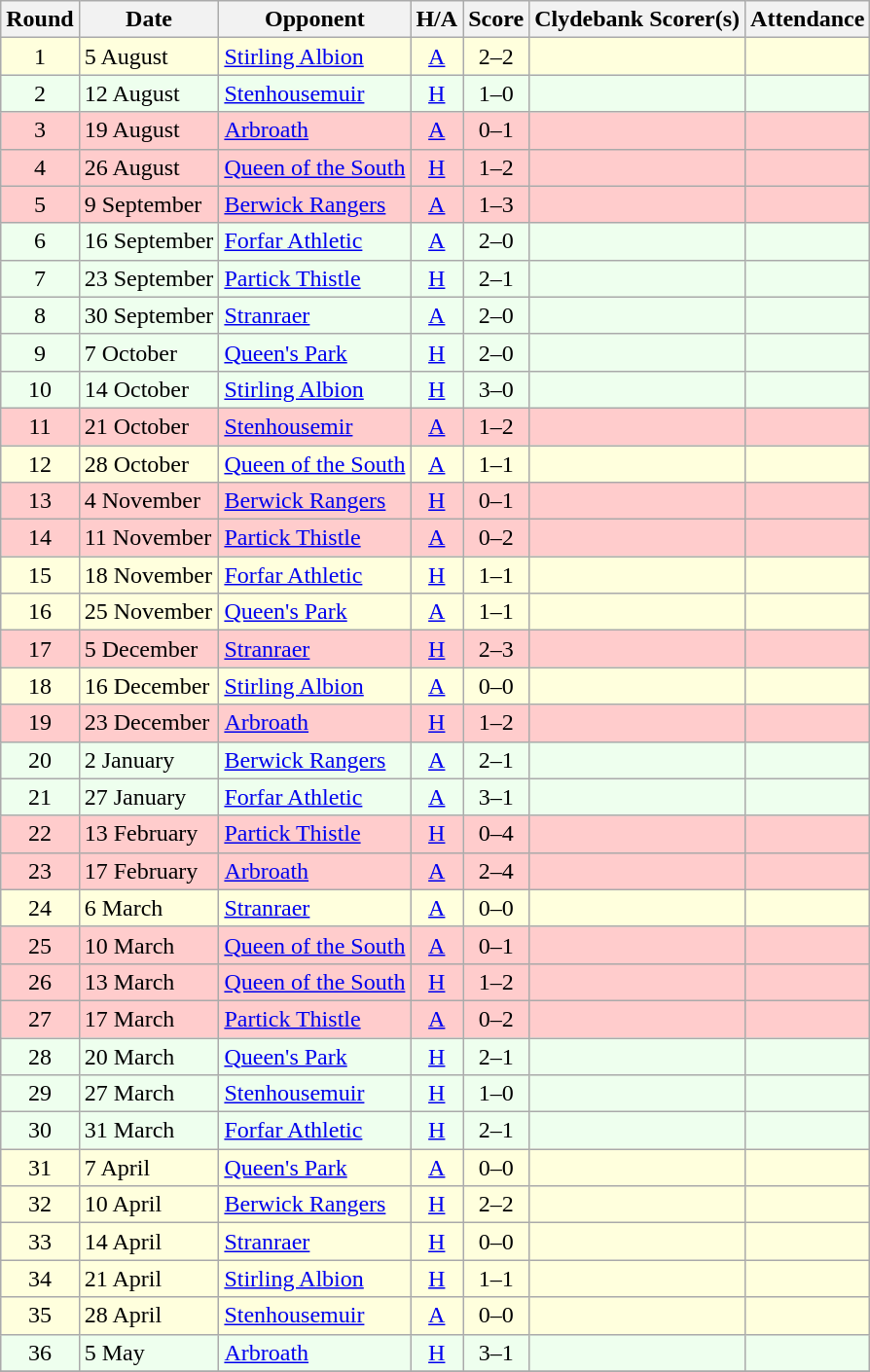<table class="wikitable" style="text-align:center">
<tr>
<th>Round</th>
<th>Date</th>
<th>Opponent</th>
<th>H/A</th>
<th>Score</th>
<th>Clydebank Scorer(s)</th>
<th>Attendance</th>
</tr>
<tr bgcolor=#FFFFDD>
<td>1</td>
<td align=left>5 August</td>
<td align=left><a href='#'>Stirling Albion</a></td>
<td><a href='#'>A</a></td>
<td>2–2</td>
<td align=left></td>
<td></td>
</tr>
<tr bgcolor=#EEFFEE>
<td>2</td>
<td align=left>12 August</td>
<td align=left><a href='#'>Stenhousemuir</a></td>
<td><a href='#'>H</a></td>
<td>1–0</td>
<td align=left></td>
<td></td>
</tr>
<tr bgcolor=#FFCCCC>
<td>3</td>
<td align=left>19 August</td>
<td align=left><a href='#'>Arbroath</a></td>
<td><a href='#'>A</a></td>
<td>0–1</td>
<td align=left></td>
<td></td>
</tr>
<tr bgcolor=#FFCCCC>
<td>4</td>
<td align=left>26 August</td>
<td align=left><a href='#'>Queen of the South</a></td>
<td><a href='#'>H</a></td>
<td>1–2</td>
<td align=left></td>
<td></td>
</tr>
<tr bgcolor=#FFCCCC>
<td>5</td>
<td align=left>9 September</td>
<td align=left><a href='#'>Berwick Rangers</a></td>
<td><a href='#'>A</a></td>
<td>1–3</td>
<td align=left></td>
<td></td>
</tr>
<tr bgcolor=#EEFFEE>
<td>6</td>
<td align=left>16 September</td>
<td align=left><a href='#'>Forfar Athletic</a></td>
<td><a href='#'>A</a></td>
<td>2–0</td>
<td align=left></td>
<td></td>
</tr>
<tr bgcolor=#EEFFEE>
<td>7</td>
<td align=left>23 September</td>
<td align=left><a href='#'>Partick Thistle</a></td>
<td><a href='#'>H</a></td>
<td>2–1</td>
<td align=left></td>
<td></td>
</tr>
<tr bgcolor=#EEFFEE>
<td>8</td>
<td align=left>30 September</td>
<td align=left><a href='#'>Stranraer</a></td>
<td><a href='#'>A</a></td>
<td>2–0</td>
<td align=left></td>
<td></td>
</tr>
<tr bgcolor=#EEFFEE>
<td>9</td>
<td align=left>7 October</td>
<td align=left><a href='#'>Queen's Park</a></td>
<td><a href='#'>H</a></td>
<td>2–0</td>
<td align=left></td>
<td></td>
</tr>
<tr bgcolor=#EEFFEE>
<td>10</td>
<td align=left>14 October</td>
<td align=left><a href='#'>Stirling Albion</a></td>
<td><a href='#'>H</a></td>
<td>3–0</td>
<td align=left></td>
<td></td>
</tr>
<tr bgcolor=#FFCCCC>
<td>11</td>
<td align=left>21 October</td>
<td align=left><a href='#'>Stenhousemir</a></td>
<td><a href='#'>A</a></td>
<td>1–2</td>
<td align=left></td>
<td></td>
</tr>
<tr bgcolor=#FFFFDD>
<td>12</td>
<td align=left>28 October</td>
<td align=left><a href='#'>Queen of the South</a></td>
<td><a href='#'>A</a></td>
<td>1–1</td>
<td align=left></td>
<td></td>
</tr>
<tr bgcolor=#FFCCCC>
<td>13</td>
<td align=left>4 November</td>
<td align=left><a href='#'>Berwick Rangers</a></td>
<td><a href='#'>H</a></td>
<td>0–1</td>
<td align=left></td>
<td></td>
</tr>
<tr bgcolor=#FFCCCC>
<td>14</td>
<td align=left>11 November</td>
<td align=left><a href='#'>Partick Thistle</a></td>
<td><a href='#'>A</a></td>
<td>0–2</td>
<td align=left></td>
<td></td>
</tr>
<tr bgcolor=#FFFFDD>
<td>15</td>
<td align=left>18 November</td>
<td align=left><a href='#'>Forfar Athletic</a></td>
<td><a href='#'>H</a></td>
<td>1–1</td>
<td align=left></td>
<td></td>
</tr>
<tr bgcolor=#FFFFDD>
<td>16</td>
<td align=left>25 November</td>
<td align=left><a href='#'>Queen's Park</a></td>
<td><a href='#'>A</a></td>
<td>1–1</td>
<td align=left></td>
<td></td>
</tr>
<tr bgcolor=#FFCCCC>
<td>17</td>
<td align=left>5 December</td>
<td align=left><a href='#'>Stranraer</a></td>
<td><a href='#'>H</a></td>
<td>2–3</td>
<td align=left></td>
<td></td>
</tr>
<tr bgcolor=#FFFFDD>
<td>18</td>
<td align=left>16 December</td>
<td align=left><a href='#'>Stirling Albion</a></td>
<td><a href='#'>A</a></td>
<td>0–0</td>
<td align=left></td>
<td></td>
</tr>
<tr bgcolor=#FFCCCC>
<td>19</td>
<td align=left>23 December</td>
<td align=left><a href='#'>Arbroath</a></td>
<td><a href='#'>H</a></td>
<td>1–2</td>
<td align=left></td>
<td></td>
</tr>
<tr bgcolor=#EEFFEE>
<td>20</td>
<td align=left>2 January</td>
<td align=left><a href='#'>Berwick Rangers</a></td>
<td><a href='#'>A</a></td>
<td>2–1</td>
<td align=left></td>
<td></td>
</tr>
<tr bgcolor=#EEFFEE>
<td>21</td>
<td align=left>27 January</td>
<td align=left><a href='#'>Forfar Athletic</a></td>
<td><a href='#'>A</a></td>
<td>3–1</td>
<td align=left></td>
<td></td>
</tr>
<tr bgcolor=#FFCCCC>
<td>22</td>
<td align=left>13 February</td>
<td align=left><a href='#'>Partick Thistle</a></td>
<td><a href='#'>H</a></td>
<td>0–4</td>
<td align=left></td>
<td></td>
</tr>
<tr bgcolor=#FFCCCC>
<td>23</td>
<td align=left>17 February</td>
<td align=left><a href='#'>Arbroath</a></td>
<td><a href='#'>A</a></td>
<td>2–4</td>
<td align=left></td>
<td></td>
</tr>
<tr bgcolor=#FFFFDD>
<td>24</td>
<td align=left>6 March</td>
<td align=left><a href='#'>Stranraer</a></td>
<td><a href='#'>A</a></td>
<td>0–0</td>
<td align=left></td>
<td></td>
</tr>
<tr bgcolor=#FFCCCC>
<td>25</td>
<td align=left>10 March</td>
<td align=left><a href='#'>Queen of the South</a></td>
<td><a href='#'>A</a></td>
<td>0–1</td>
<td align=left></td>
<td></td>
</tr>
<tr bgcolor=#FFCCCC>
<td>26</td>
<td align=left>13 March</td>
<td align=left><a href='#'>Queen of the South</a></td>
<td><a href='#'>H</a></td>
<td>1–2</td>
<td align=left></td>
<td></td>
</tr>
<tr bgcolor=#FFCCCC>
<td>27</td>
<td align=left>17 March</td>
<td align=left><a href='#'>Partick Thistle</a></td>
<td><a href='#'>A</a></td>
<td>0–2</td>
<td align=left></td>
<td></td>
</tr>
<tr bgcolor=#EEFFEE>
<td>28</td>
<td align=left>20 March</td>
<td align=left><a href='#'>Queen's Park</a></td>
<td><a href='#'>H</a></td>
<td>2–1</td>
<td align=left></td>
<td></td>
</tr>
<tr bgcolor=#EEFFEE>
<td>29</td>
<td align=left>27 March</td>
<td align=left><a href='#'>Stenhousemuir</a></td>
<td><a href='#'>H</a></td>
<td>1–0</td>
<td align=left></td>
<td></td>
</tr>
<tr bgcolor=#EEFFEE>
<td>30</td>
<td align=left>31 March</td>
<td align=left><a href='#'>Forfar Athletic</a></td>
<td><a href='#'>H</a></td>
<td>2–1</td>
<td align=left></td>
<td></td>
</tr>
<tr bgcolor=#FFFFDD>
<td>31</td>
<td align=left>7 April</td>
<td align=left><a href='#'>Queen's Park</a></td>
<td><a href='#'>A</a></td>
<td>0–0</td>
<td align=left></td>
<td></td>
</tr>
<tr bgcolor=#FFFFDD>
<td>32</td>
<td align=left>10 April</td>
<td align=left><a href='#'>Berwick Rangers</a></td>
<td><a href='#'>H</a></td>
<td>2–2</td>
<td align=left></td>
<td></td>
</tr>
<tr bgcolor=#FFFFDD>
<td>33</td>
<td align=left>14 April</td>
<td align=left><a href='#'>Stranraer</a></td>
<td><a href='#'>H</a></td>
<td>0–0</td>
<td align=left></td>
<td></td>
</tr>
<tr bgcolor=#FFFFDD>
<td>34</td>
<td align=left>21 April</td>
<td align=left><a href='#'>Stirling Albion</a></td>
<td><a href='#'>H</a></td>
<td>1–1</td>
<td align=left></td>
<td></td>
</tr>
<tr bgcolor=#FFFFDD>
<td>35</td>
<td align=left>28 April</td>
<td align=left><a href='#'>Stenhousemuir</a></td>
<td><a href='#'>A</a></td>
<td>0–0</td>
<td align=left></td>
<td></td>
</tr>
<tr bgcolor=#EEFFEE>
<td>36</td>
<td align=left>5 May</td>
<td align=left><a href='#'>Arbroath</a></td>
<td><a href='#'>H</a></td>
<td>3–1</td>
<td align=left></td>
<td></td>
</tr>
<tr>
</tr>
</table>
